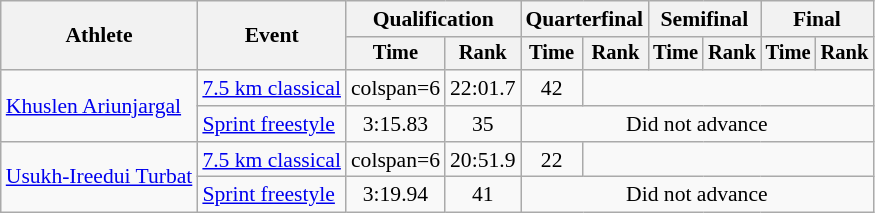<table class="wikitable" style="font-size:90%">
<tr>
<th rowspan="2">Athlete</th>
<th rowspan="2">Event</th>
<th colspan="2">Qualification</th>
<th colspan="2">Quarterfinal</th>
<th colspan="2">Semifinal</th>
<th colspan="2">Final</th>
</tr>
<tr style="font-size:95%">
<th>Time</th>
<th>Rank</th>
<th>Time</th>
<th>Rank</th>
<th>Time</th>
<th>Rank</th>
<th>Time</th>
<th>Rank</th>
</tr>
<tr align=center>
<td align=left rowspan=2><a href='#'>Khuslen Ariunjargal</a></td>
<td align=left><a href='#'>7.5 km classical</a></td>
<td>colspan=6</td>
<td>22:01.7</td>
<td>42</td>
</tr>
<tr align=center>
<td align=left><a href='#'>Sprint freestyle</a></td>
<td>3:15.83</td>
<td>35</td>
<td colspan=6>Did not advance</td>
</tr>
<tr align=center>
<td align=left rowspan=2><a href='#'>Usukh-Ireedui Turbat</a></td>
<td align=left><a href='#'>7.5 km classical</a></td>
<td>colspan=6</td>
<td>20:51.9</td>
<td>22</td>
</tr>
<tr align=center>
<td align=left><a href='#'>Sprint freestyle</a></td>
<td>3:19.94</td>
<td>41</td>
<td colspan=6>Did not advance</td>
</tr>
</table>
